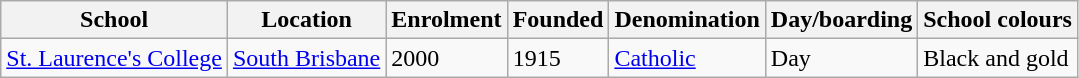<table class="wikitable">
<tr>
<th>School</th>
<th>Location</th>
<th>Enrolment</th>
<th>Founded</th>
<th>Denomination</th>
<th>Day/boarding</th>
<th>School colours</th>
</tr>
<tr>
<td><a href='#'>St. Laurence's College</a></td>
<td><a href='#'>South Brisbane</a></td>
<td>2000</td>
<td>1915</td>
<td><a href='#'>Catholic</a></td>
<td>Day</td>
<td>Black and gold</td>
</tr>
</table>
